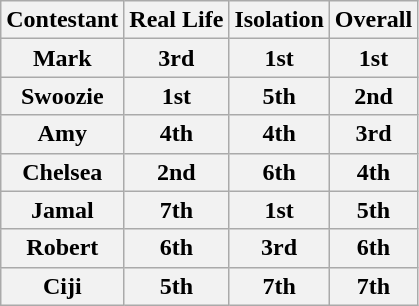<table class="wikitable">
<tr>
<th>Contestant</th>
<th>Real Life</th>
<th>Isolation</th>
<th>Overall</th>
</tr>
<tr>
<th>Mark</th>
<th>3rd</th>
<th>1st</th>
<th>1st</th>
</tr>
<tr>
<th>Swoozie</th>
<th>1st</th>
<th>5th</th>
<th>2nd</th>
</tr>
<tr>
<th>Amy</th>
<th>4th</th>
<th>4th</th>
<th>3rd</th>
</tr>
<tr>
<th>Chelsea</th>
<th>2nd</th>
<th>6th</th>
<th>4th</th>
</tr>
<tr>
<th>Jamal</th>
<th>7th</th>
<th>1st</th>
<th>5th</th>
</tr>
<tr>
<th>Robert</th>
<th>6th</th>
<th>3rd</th>
<th>6th</th>
</tr>
<tr>
<th>Ciji</th>
<th>5th</th>
<th>7th</th>
<th>7th</th>
</tr>
</table>
